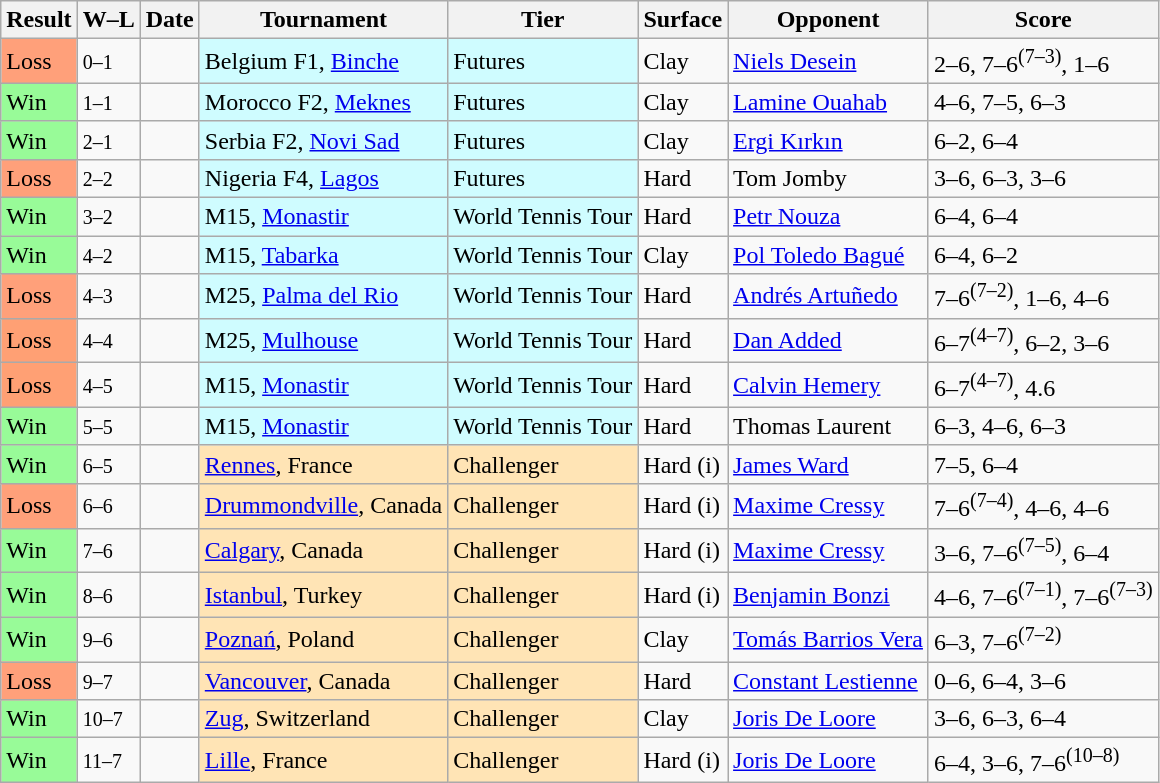<table class="sortable wikitable">
<tr>
<th>Result</th>
<th class="unsortable">W–L</th>
<th>Date</th>
<th>Tournament</th>
<th>Tier</th>
<th>Surface</th>
<th>Opponent</th>
<th class="unsortable">Score</th>
</tr>
<tr>
<td style="background:#FFA07A">Loss</td>
<td><small>0–1</small></td>
<td></td>
<td style="background:#cffcff;">Belgium F1, <a href='#'>Binche</a></td>
<td style="background:#cffcff;">Futures</td>
<td>Clay</td>
<td> <a href='#'>Niels Desein</a></td>
<td>2–6, 7–6<sup>(7–3)</sup>, 1–6</td>
</tr>
<tr>
<td style="background:#98FB98">Win</td>
<td><small>1–1</small></td>
<td></td>
<td style="background:#cffcff;">Morocco F2, <a href='#'>Meknes</a></td>
<td style="background:#cffcff;">Futures</td>
<td>Clay</td>
<td> <a href='#'>Lamine Ouahab</a></td>
<td>4–6, 7–5, 6–3</td>
</tr>
<tr>
<td style="background:#98FB98">Win</td>
<td><small>2–1</small></td>
<td></td>
<td style="background:#cffcff;">Serbia F2, <a href='#'>Novi Sad</a></td>
<td style="background:#cffcff;">Futures</td>
<td>Clay</td>
<td> <a href='#'>Ergi Kırkın</a></td>
<td>6–2, 6–4</td>
</tr>
<tr>
<td style="background:#FFA07A">Loss</td>
<td><small>2–2</small></td>
<td></td>
<td style="background:#cffcff;">Nigeria F4, <a href='#'>Lagos</a></td>
<td style="background:#cffcff;">Futures</td>
<td>Hard</td>
<td> Tom Jomby</td>
<td>3–6, 6–3, 3–6</td>
</tr>
<tr>
<td style="background:#98FB98">Win</td>
<td><small>3–2</small></td>
<td></td>
<td style="background:#cffcff;">M15, <a href='#'>Monastir</a></td>
<td style="background:#cffcff;">World Tennis Tour</td>
<td>Hard</td>
<td> <a href='#'>Petr Nouza</a></td>
<td>6–4, 6–4</td>
</tr>
<tr>
<td style="background:#98FB98">Win</td>
<td><small>4–2</small></td>
<td></td>
<td style="background:#cffcff;">M15, <a href='#'>Tabarka</a></td>
<td style="background:#cffcff;">World Tennis Tour</td>
<td>Clay</td>
<td> <a href='#'>Pol Toledo Bagué</a></td>
<td>6–4, 6–2</td>
</tr>
<tr>
<td style="background:#FFA07A">Loss</td>
<td><small>4–3</small></td>
<td></td>
<td style="background:#cffcff;">M25, <a href='#'>Palma del Rio</a></td>
<td style="background:#cffcff;">World Tennis Tour</td>
<td>Hard</td>
<td> <a href='#'>Andrés Artuñedo</a></td>
<td>7–6<sup>(7–2)</sup>, 1–6, 4–6</td>
</tr>
<tr>
<td style="background:#FFA074">Loss</td>
<td><small>4–4</small></td>
<td></td>
<td style="background:#cffcff;">M25, <a href='#'>Mulhouse</a></td>
<td style="background:#cffcff;">World Tennis Tour</td>
<td>Hard</td>
<td> <a href='#'>Dan Added</a></td>
<td>6–7<sup>(4–7)</sup>, 6–2, 3–6</td>
</tr>
<tr>
<td style="background:#FFA074">Loss</td>
<td><small>4–5</small></td>
<td></td>
<td style="background:#cffcff;">M15, <a href='#'>Monastir</a></td>
<td style="background:#cffcff;">World Tennis Tour</td>
<td>Hard</td>
<td> <a href='#'>Calvin Hemery</a></td>
<td>6–7<sup>(4–7)</sup>, 4.6</td>
</tr>
<tr>
<td style="background:#98FB98">Win</td>
<td><small>5–5</small></td>
<td></td>
<td style="background:#cffcff;">M15, <a href='#'>Monastir</a></td>
<td style="background:#cffcff;">World Tennis Tour</td>
<td>Hard</td>
<td> Thomas Laurent</td>
<td>6–3, 4–6, 6–3</td>
</tr>
<tr>
<td style="background:#98fb98;">Win</td>
<td><small>6–5</small></td>
<td><a href='#'></a></td>
<td style="background:moccasin;"><a href='#'>Rennes</a>, France</td>
<td style="background:moccasin;">Challenger</td>
<td>Hard (i)</td>
<td> <a href='#'>James Ward</a></td>
<td>7–5, 6–4</td>
</tr>
<tr>
<td style="background:#FFA07A;">Loss</td>
<td><small>6–6</small></td>
<td><a href='#'></a></td>
<td style="background:moccasin;"><a href='#'>Drummondville</a>, Canada</td>
<td style="background:moccasin;">Challenger</td>
<td>Hard (i)</td>
<td> <a href='#'>Maxime Cressy</a></td>
<td>7–6<sup>(7–4)</sup>, 4–6, 4–6</td>
</tr>
<tr>
<td style="background:#98fb98;">Win</td>
<td><small>7–6</small></td>
<td><a href='#'></a></td>
<td style="background:moccasin;"><a href='#'>Calgary</a>, Canada</td>
<td style="background:moccasin;">Challenger</td>
<td>Hard (i)</td>
<td> <a href='#'>Maxime Cressy</a></td>
<td>3–6, 7–6<sup>(7–5)</sup>, 6–4</td>
</tr>
<tr>
<td style="background:#98fb98;">Win</td>
<td><small>8–6</small></td>
<td><a href='#'></a></td>
<td style="background:moccasin;"><a href='#'>Istanbul</a>, Turkey</td>
<td style="background:moccasin;">Challenger</td>
<td>Hard (i)</td>
<td> <a href='#'>Benjamin Bonzi</a></td>
<td>4–6, 7–6<sup>(7–1)</sup>, 7–6<sup>(7–3)</sup></td>
</tr>
<tr>
<td style="background:#98fb98;">Win</td>
<td><small>9–6</small></td>
<td><a href='#'></a></td>
<td style="background:moccasin;"><a href='#'>Poznań</a>, Poland</td>
<td style="background:moccasin;">Challenger</td>
<td>Clay</td>
<td> <a href='#'>Tomás Barrios Vera</a></td>
<td>6–3, 7–6<sup>(7–2)</sup></td>
</tr>
<tr>
<td style="background:#FFA07A;">Loss</td>
<td><small>9–7</small></td>
<td><a href='#'></a></td>
<td style="background:moccasin;"><a href='#'>Vancouver</a>, Canada</td>
<td style="background:moccasin;">Challenger</td>
<td>Hard</td>
<td> <a href='#'>Constant Lestienne</a></td>
<td>0–6, 6–4, 3–6</td>
</tr>
<tr>
<td style="background:#98fb98;">Win</td>
<td><small>10–7</small></td>
<td><a href='#'></a></td>
<td style="background:moccasin;"><a href='#'>Zug</a>, Switzerland</td>
<td style="background:moccasin;">Challenger</td>
<td>Clay</td>
<td> <a href='#'>Joris De Loore</a></td>
<td>3–6, 6–3, 6–4</td>
</tr>
<tr>
<td style="background:#98fb98;">Win</td>
<td><small>11–7</small></td>
<td><a href='#'></a></td>
<td style="background:moccasin;"><a href='#'>Lille</a>, France</td>
<td style="background:moccasin;">Challenger</td>
<td>Hard (i)</td>
<td> <a href='#'>Joris De Loore</a></td>
<td>6–4, 3–6, 7–6<sup>(10–8)</sup></td>
</tr>
</table>
